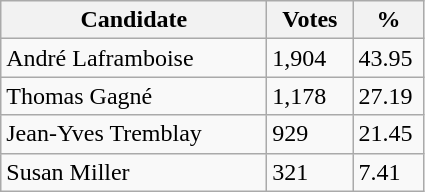<table class="wikitable">
<tr>
<th style="width: 170px">Candidate </th>
<th style="width: 50px">Votes</th>
<th style="width: 40px">%</th>
</tr>
<tr>
<td>André Laframboise</td>
<td>1,904</td>
<td>43.95</td>
</tr>
<tr>
<td>Thomas Gagné</td>
<td>1,178</td>
<td>27.19</td>
</tr>
<tr>
<td>Jean-Yves Tremblay</td>
<td>929</td>
<td>21.45</td>
</tr>
<tr>
<td>Susan Miller</td>
<td>321</td>
<td>7.41</td>
</tr>
</table>
